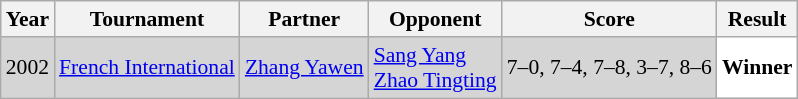<table class="sortable wikitable" style="font-size: 90%;">
<tr>
<th>Year</th>
<th>Tournament</th>
<th>Partner</th>
<th>Opponent</th>
<th>Score</th>
<th>Result</th>
</tr>
<tr style="background:#D5D5D5">
<td align="center">2002</td>
<td align="left"><a href='#'>French International</a></td>
<td align="left"> <a href='#'>Zhang Yawen</a></td>
<td align="left"> <a href='#'>Sang Yang</a> <br>  <a href='#'>Zhao Tingting</a></td>
<td align="left">7–0, 7–4, 7–8, 3–7, 8–6</td>
<td style="text-align:left; background:white"> <strong>Winner</strong></td>
</tr>
</table>
